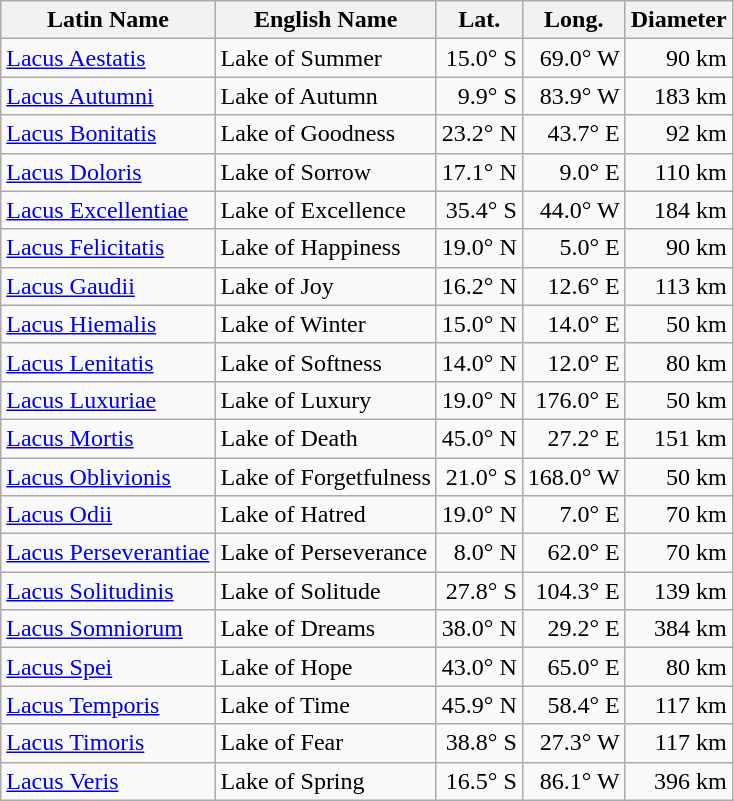<table class="wikitable sortable">
<tr>
<th>Latin Name</th>
<th>English Name</th>
<th>Lat.</th>
<th>Long.</th>
<th>Diameter</th>
</tr>
<tr>
<td><a href='#'>Lacus Aestatis</a></td>
<td>Lake of Summer</td>
<td align="right" data-sort-value="-15.0">15.0° S</td>
<td align="right" data-sort-value="-69.0">69.0° W</td>
<td align="right" data-sort-value="90">90 km</td>
</tr>
<tr>
<td><a href='#'>Lacus Autumni</a></td>
<td>Lake of Autumn</td>
<td align="right" data-sort-value="-9.9">9.9° S</td>
<td align="right" data-sort-value="-83.9">83.9° W</td>
<td align="right" data-sort-value="183">183 km</td>
</tr>
<tr>
<td><a href='#'>Lacus Bonitatis</a></td>
<td>Lake of Goodness</td>
<td align="right" data-sort-value="23.2">23.2° N</td>
<td align="right" data-sort-value="43.7">43.7° E</td>
<td align="right" data-sort-value="92">92 km</td>
</tr>
<tr>
<td><a href='#'>Lacus Doloris</a></td>
<td>Lake of Sorrow</td>
<td align="right" data-sort-value="17.1">17.1° N</td>
<td align="right" data-sort-value="9.0">9.0° E</td>
<td align="right" data-sort-value="110">110 km</td>
</tr>
<tr>
<td><a href='#'>Lacus Excellentiae</a></td>
<td>Lake of Excellence</td>
<td align="right" data-sort-value="-35.4">35.4° S</td>
<td align="right" data-sort-value="-44.0">44.0° W</td>
<td align="right" data-sort-value="184">184 km</td>
</tr>
<tr>
<td><a href='#'>Lacus Felicitatis</a></td>
<td>Lake of Happiness</td>
<td align="right" data-sort-value="19.0">19.0° N</td>
<td align="right" data-sort-value="5.0">5.0° E</td>
<td align="right" data-sort-value="90">90 km</td>
</tr>
<tr>
<td><a href='#'>Lacus Gaudii</a></td>
<td>Lake of Joy</td>
<td align="right" data-sort-value="16.2">16.2° N</td>
<td align="right" data-sort-value="12.6">12.6° E</td>
<td align="right" data-sort-value="113">113 km</td>
</tr>
<tr>
<td><a href='#'>Lacus Hiemalis</a></td>
<td>Lake of Winter</td>
<td align="right" data-sort-value="15.0">15.0° N</td>
<td align="right" data-sort-value="14.0">14.0° E</td>
<td align="right" data-sort-value="50">50 km</td>
</tr>
<tr>
<td><a href='#'>Lacus Lenitatis</a></td>
<td>Lake of Softness</td>
<td align="right" data-sort-value="14.0">14.0° N</td>
<td align="right" data-sort-value="12.0">12.0° E</td>
<td align="right" data-sort-value="80">80 km</td>
</tr>
<tr>
<td><a href='#'>Lacus Luxuriae</a></td>
<td>Lake of Luxury</td>
<td align="right" data-sort-value="19.0">19.0° N</td>
<td align="right" data-sort-value="176.0">176.0° E</td>
<td align="right" data-sort-value="50">50 km</td>
</tr>
<tr>
<td><a href='#'>Lacus Mortis</a></td>
<td>Lake of Death</td>
<td align="right" data-sort-value="45.0">45.0° N</td>
<td align="right" data-sort-value="27.2">27.2° E</td>
<td align="right" data-sort-value="151">151 km</td>
</tr>
<tr>
<td><a href='#'>Lacus Oblivionis</a></td>
<td>Lake of Forgetfulness</td>
<td align="right" data-sort-value="-21.0">21.0° S</td>
<td align="right" data-sort-value="-168.0">168.0° W</td>
<td align="right" data-sort-value="50">50 km</td>
</tr>
<tr>
<td><a href='#'>Lacus Odii</a></td>
<td>Lake of Hatred</td>
<td align="right" data-sort-value="19.0">19.0° N</td>
<td align="right" data-sort-value="7.0">7.0° E</td>
<td align="right" data-sort-value="70">70 km</td>
</tr>
<tr>
<td><a href='#'>Lacus Perseverantiae</a></td>
<td>Lake of Perseverance</td>
<td align="right" data-sort-value="8.0">8.0° N</td>
<td align="right" data-sort-value="62.0">62.0° E</td>
<td align="right" data-sort-value="70">70 km</td>
</tr>
<tr>
<td><a href='#'>Lacus Solitudinis</a></td>
<td>Lake of Solitude</td>
<td align="right" data-sort-value="-27.8">27.8° S</td>
<td align="right" data-sort-value="104.3">104.3° E</td>
<td align="right" data-sort-value="139">139 km</td>
</tr>
<tr>
<td><a href='#'>Lacus Somniorum</a></td>
<td>Lake of Dreams</td>
<td align="right" data-sort-value="38.0">38.0° N</td>
<td align="right" data-sort-value="29.2">29.2° E</td>
<td align="right" data-sort-value="384">384 km</td>
</tr>
<tr>
<td><a href='#'>Lacus Spei</a></td>
<td>Lake of Hope</td>
<td align="right" data-sort-value="43.0">43.0° N</td>
<td align="right" data-sort-value="65.0">65.0° E</td>
<td align="right" data-sort-value="80">80 km</td>
</tr>
<tr>
<td><a href='#'>Lacus Temporis</a></td>
<td>Lake of Time</td>
<td align="right" data-sort-value="45.9">45.9° N</td>
<td align="right" data-sort-value="58.4">58.4° E</td>
<td align="right" data-sort-value="117">117 km</td>
</tr>
<tr>
<td><a href='#'>Lacus Timoris</a></td>
<td>Lake of Fear</td>
<td align="right" data-sort-value="-38.8">38.8° S</td>
<td align="right" data-sort-value="-27.3">27.3° W</td>
<td align="right" data-sort-value="117">117 km</td>
</tr>
<tr>
<td><a href='#'>Lacus Veris</a></td>
<td>Lake of Spring</td>
<td align="right" data-sort-value="-16.5">16.5° S</td>
<td align="right" data-sort-value="-86.1">86.1° W</td>
<td align="right" data-sort-value="396">396 km</td>
</tr>
</table>
